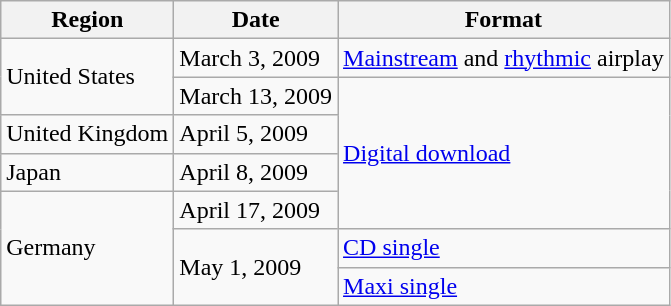<table class=wikitable>
<tr>
<th>Region</th>
<th>Date</th>
<th>Format</th>
</tr>
<tr>
<td rowspan="2">United States</td>
<td>March 3, 2009</td>
<td style="text-align:center;"><a href='#'>Mainstream</a> and <a href='#'>rhythmic</a> airplay</td>
</tr>
<tr>
<td>March 13, 2009</td>
<td rowspan="4"><a href='#'>Digital download</a></td>
</tr>
<tr>
<td>United Kingdom</td>
<td>April 5, 2009</td>
</tr>
<tr>
<td>Japan</td>
<td>April 8, 2009</td>
</tr>
<tr>
<td rowspan="3">Germany</td>
<td>April 17, 2009</td>
</tr>
<tr>
<td rowspan="2">May 1, 2009</td>
<td><a href='#'>CD single</a></td>
</tr>
<tr>
<td><a href='#'>Maxi single</a></td>
</tr>
</table>
